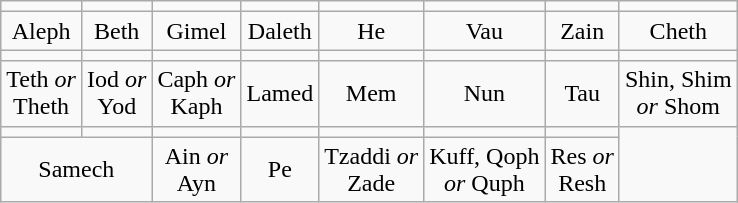<table class="wikitable">
<tr align="center">
<td></td>
<td></td>
<td></td>
<td></td>
<td></td>
<td></td>
<td></td>
<td></td>
</tr>
<tr align="center">
<td>Aleph</td>
<td>Beth</td>
<td>Gimel</td>
<td>Daleth</td>
<td>He</td>
<td>Vau</td>
<td>Zain</td>
<td>Cheth</td>
</tr>
<tr align="center">
<td></td>
<td></td>
<td></td>
<td></td>
<td></td>
<td></td>
<td></td>
<td></td>
</tr>
<tr align="center">
<td>Teth <em>or</em><br>Theth</td>
<td>Iod <em>or</em><br>Yod</td>
<td>Caph <em>or</em><br>Kaph</td>
<td>Lamed</td>
<td>Mem</td>
<td>Nun</td>
<td>Tau</td>
<td>Shin, Shim<br><em>or</em> Shom</td>
</tr>
<tr align="center">
<td></td>
<td></td>
<td></td>
<td></td>
<td></td>
<td></td>
<td></td>
</tr>
<tr align="center">
<td colspan="2">Samech</td>
<td>Ain <em>or</em><br>Ayn</td>
<td>Pe</td>
<td>Tzaddi <em>or</em><br>Zade</td>
<td>Kuff, Qoph<br><em>or</em> Quph</td>
<td>Res <em>or</em><br>Resh</td>
</tr>
</table>
